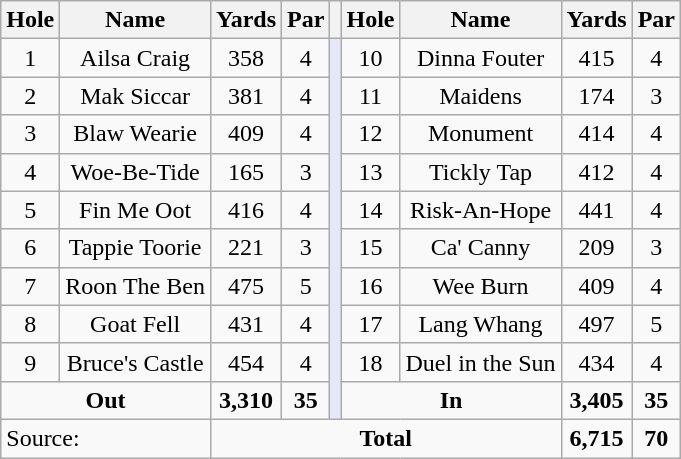<table class="wikitable" style="text-align:center; font-size:100%;">
<tr>
<th>Hole</th>
<th>Name</th>
<th>Yards</th>
<th>Par</th>
<th></th>
<th>Hole</th>
<th>Name</th>
<th>Yards</th>
<th>Par</th>
</tr>
<tr>
<td>1</td>
<td>Ailsa Craig</td>
<td>358</td>
<td>4</td>
<td rowspan=10 style="background:#E6E8FA;"></td>
<td>10</td>
<td>Dinna Fouter</td>
<td>415</td>
<td>4</td>
</tr>
<tr>
<td>2</td>
<td>Mak Siccar</td>
<td>381</td>
<td>4</td>
<td>11</td>
<td>Maidens</td>
<td>174</td>
<td>3</td>
</tr>
<tr>
<td>3</td>
<td>Blaw Wearie</td>
<td>409</td>
<td>4</td>
<td>12</td>
<td>Monument</td>
<td>414</td>
<td>4</td>
</tr>
<tr>
<td>4</td>
<td>Woe-Be-Tide</td>
<td>165</td>
<td>3</td>
<td>13</td>
<td>Tickly Tap</td>
<td>412</td>
<td>4</td>
</tr>
<tr>
<td>5</td>
<td>Fin Me Oot</td>
<td>416</td>
<td>4</td>
<td>14</td>
<td>Risk-An-Hope</td>
<td>441</td>
<td>4</td>
</tr>
<tr>
<td>6</td>
<td>Tappie Toorie</td>
<td>221</td>
<td>3</td>
<td>15</td>
<td>Ca' Canny</td>
<td>209</td>
<td>3</td>
</tr>
<tr>
<td>7</td>
<td>Roon The Ben</td>
<td>475</td>
<td>5</td>
<td>16</td>
<td>Wee Burn</td>
<td>409</td>
<td>4</td>
</tr>
<tr>
<td>8</td>
<td>Goat Fell</td>
<td>431</td>
<td>4</td>
<td>17</td>
<td>Lang Whang</td>
<td>497</td>
<td>5</td>
</tr>
<tr>
<td>9</td>
<td>Bruce's Castle</td>
<td>454</td>
<td>4</td>
<td>18</td>
<td>Duel in the Sun</td>
<td>434</td>
<td>4</td>
</tr>
<tr>
<td colspan=2><strong>Out</strong></td>
<td><strong>3,310</strong></td>
<td><strong>35</strong></td>
<td colspan=2><strong>In</strong></td>
<td><strong>3,405</strong></td>
<td><strong>35</strong></td>
</tr>
<tr>
<td colspan=2 align=left>Source:</td>
<td colspan=5><strong>Total</strong></td>
<td><strong>6,715</strong></td>
<td><strong>70</strong></td>
</tr>
</table>
